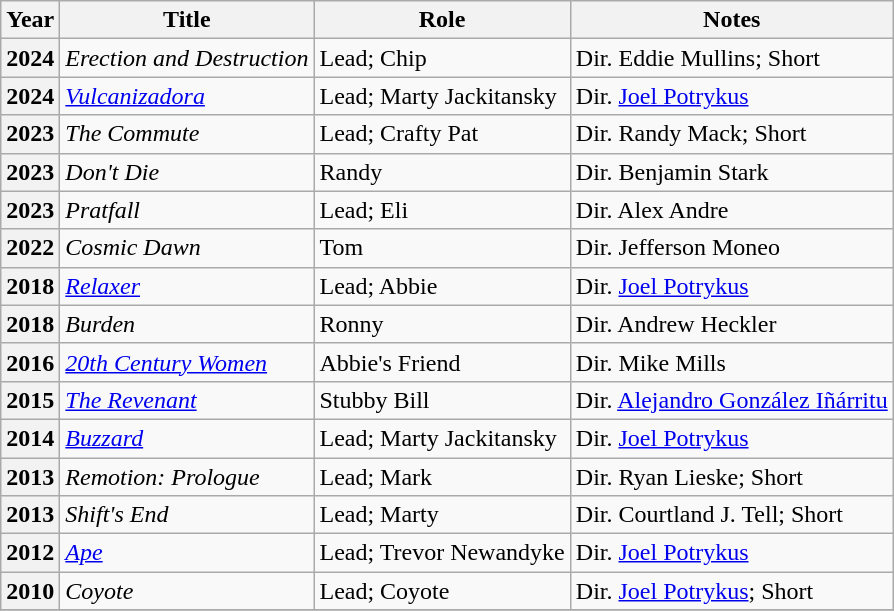<table class="wikitable plainrowheaders sortable" style="margin-right: 0;">
<tr>
<th scope="col">Year</th>
<th scope="col">Title</th>
<th scope="col">Role</th>
<th scope="col" class="unsortable">Notes</th>
</tr>
<tr>
<th scope="row">2024</th>
<td><em>Erection and Destruction</em></td>
<td>Lead; Chip</td>
<td>Dir. Eddie Mullins; Short</td>
</tr>
<tr>
<th scope="row">2024</th>
<td><em><a href='#'>Vulcanizadora</a></em></td>
<td>Lead; Marty Jackitansky</td>
<td>Dir. <a href='#'>Joel Potrykus</a></td>
</tr>
<tr>
<th scope="row">2023</th>
<td><em>The Commute</em></td>
<td>Lead; Crafty Pat</td>
<td>Dir. Randy Mack; Short</td>
</tr>
<tr>
<th scope="row">2023</th>
<td><em>Don't Die</em></td>
<td>Randy</td>
<td>Dir. Benjamin Stark</td>
</tr>
<tr>
<th scope="row">2023</th>
<td><em>Pratfall</em></td>
<td>Lead; Eli</td>
<td>Dir. Alex Andre</td>
</tr>
<tr>
<th scope="row">2022</th>
<td><em>Cosmic Dawn</em></td>
<td>Tom</td>
<td>Dir. Jefferson Moneo</td>
</tr>
<tr>
<th scope="row">2018</th>
<td><em><a href='#'>Relaxer</a></em></td>
<td>Lead; Abbie</td>
<td>Dir. <a href='#'>Joel Potrykus</a></td>
</tr>
<tr>
<th scope="row">2018</th>
<td><em>Burden</em></td>
<td>Ronny</td>
<td>Dir. Andrew Heckler</td>
</tr>
<tr>
<th scope="row">2016</th>
<td><em><a href='#'>20th Century Women</a></em></td>
<td>Abbie's Friend</td>
<td>Dir. Mike Mills</td>
</tr>
<tr>
<th scope="row">2015</th>
<td><em><a href='#'>The Revenant</a></em></td>
<td>Stubby Bill</td>
<td>Dir. <a href='#'>Alejandro González Iñárritu</a></td>
</tr>
<tr>
<th scope="row">2014</th>
<td><em><a href='#'>Buzzard</a></em></td>
<td>Lead; Marty Jackitansky</td>
<td>Dir. <a href='#'>Joel Potrykus</a></td>
</tr>
<tr>
<th scope="row">2013</th>
<td><em>Remotion: Prologue</em></td>
<td>Lead; Mark</td>
<td>Dir. Ryan Lieske; Short</td>
</tr>
<tr>
<th scope="row">2013</th>
<td><em>Shift's End</em></td>
<td>Lead; Marty</td>
<td>Dir. Courtland J. Tell; Short</td>
</tr>
<tr>
<th scope="row">2012</th>
<td><em><a href='#'>Ape</a></em></td>
<td>Lead; Trevor Newandyke</td>
<td>Dir. <a href='#'>Joel Potrykus</a></td>
</tr>
<tr>
<th scope="row">2010</th>
<td><em>Coyote</em></td>
<td>Lead; Coyote</td>
<td>Dir. <a href='#'>Joel Potrykus</a>; Short</td>
</tr>
<tr>
</tr>
</table>
